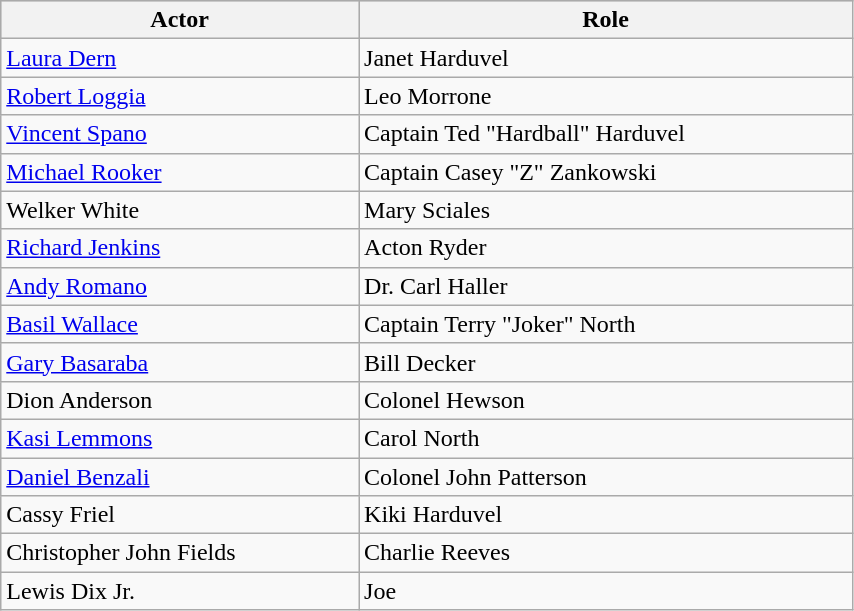<table class="wikitable" width="45%">
<tr bgcolor="#CCCCCC">
<th>Actor</th>
<th>Role</th>
</tr>
<tr>
<td><a href='#'>Laura Dern</a></td>
<td>Janet Harduvel</td>
</tr>
<tr>
<td><a href='#'>Robert Loggia</a></td>
<td>Leo Morrone</td>
</tr>
<tr>
<td><a href='#'>Vincent Spano</a></td>
<td>Captain Ted "Hardball" Harduvel</td>
</tr>
<tr>
<td><a href='#'>Michael Rooker</a></td>
<td>Captain Casey "Z" Zankowski</td>
</tr>
<tr>
<td>Welker White</td>
<td>Mary Sciales</td>
</tr>
<tr>
<td><a href='#'>Richard Jenkins</a></td>
<td>Acton Ryder</td>
</tr>
<tr>
<td><a href='#'>Andy Romano</a></td>
<td>Dr. Carl Haller</td>
</tr>
<tr>
<td><a href='#'>Basil Wallace</a></td>
<td>Captain Terry "Joker" North</td>
</tr>
<tr>
<td><a href='#'>Gary Basaraba</a></td>
<td>Bill Decker</td>
</tr>
<tr>
<td>Dion Anderson</td>
<td>Colonel Hewson</td>
</tr>
<tr>
<td><a href='#'>Kasi Lemmons</a></td>
<td>Carol North</td>
</tr>
<tr>
<td><a href='#'>Daniel Benzali</a></td>
<td>Colonel John Patterson</td>
</tr>
<tr>
<td>Cassy Friel</td>
<td>Kiki Harduvel</td>
</tr>
<tr>
<td>Christopher John Fields</td>
<td>Charlie Reeves</td>
</tr>
<tr>
<td>Lewis Dix Jr.</td>
<td>Joe</td>
</tr>
</table>
